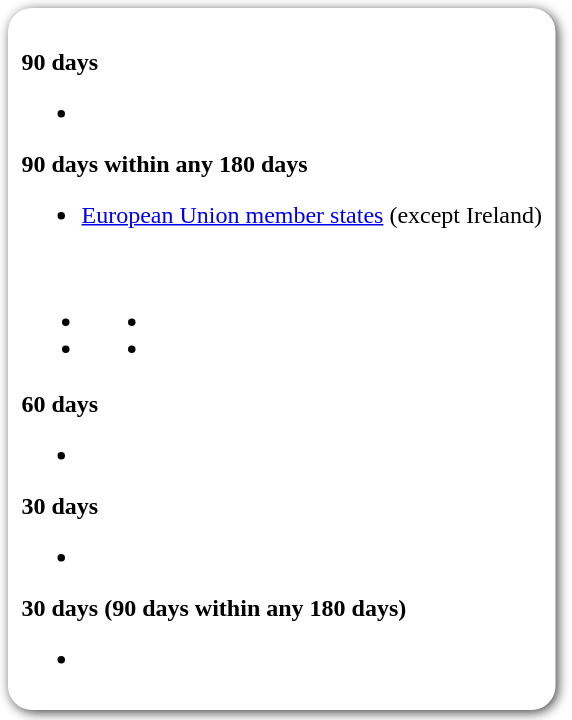<table style=" border-radius:1em; box-shadow: 0.1em 0.1em 0.5em rgba(0,0,0,0.75); background-color: white; border: 1px solid white; padding: 5px;">
<tr style="vertical-align:top;">
<td><br><strong>90 days</strong><ul><li></li></ul><strong>90 days within any 180 days</strong><ul><li> <a href='#'>European Union member states</a> (except Ireland)</li></ul><table>
<tr>
<td><br><ul><li></li><li></li></ul></td>
<td valign="top"><br><ul><li></li><li></li></ul></td>
<td></td>
</tr>
</table>
<strong>60 days</strong><ul><li></li></ul><strong>30 days</strong><ul><li></li></ul><strong>30 days (90 days within any 180 days)</strong><ul><li></li></ul></td>
</tr>
</table>
